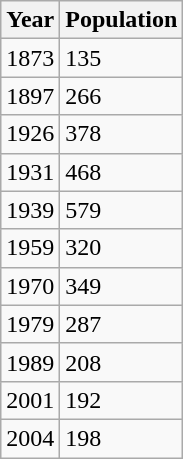<table class="wikitable">
<tr>
<th>Year</th>
<th>Population</th>
</tr>
<tr>
<td>1873</td>
<td>135</td>
</tr>
<tr>
<td>1897</td>
<td>266</td>
</tr>
<tr>
<td>1926</td>
<td>378</td>
</tr>
<tr>
<td>1931</td>
<td>468</td>
</tr>
<tr>
<td>1939</td>
<td>579</td>
</tr>
<tr>
<td>1959</td>
<td>320</td>
</tr>
<tr>
<td>1970</td>
<td>349</td>
</tr>
<tr>
<td>1979</td>
<td>287</td>
</tr>
<tr>
<td>1989</td>
<td>208</td>
</tr>
<tr>
<td>2001</td>
<td>192</td>
</tr>
<tr>
<td>2004</td>
<td>198</td>
</tr>
</table>
